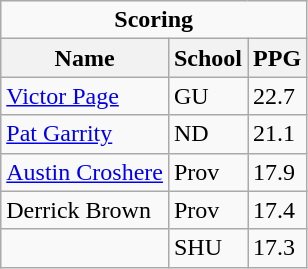<table class="wikitable">
<tr>
<td colspan=3 style="text-align:center;"><strong>Scoring</strong></td>
</tr>
<tr>
<th>Name</th>
<th>School</th>
<th>PPG</th>
</tr>
<tr>
<td><a href='#'>Victor Page</a></td>
<td>GU</td>
<td>22.7</td>
</tr>
<tr>
<td><a href='#'>Pat Garrity</a></td>
<td>ND</td>
<td>21.1</td>
</tr>
<tr>
<td><a href='#'>Austin Croshere</a></td>
<td>Prov</td>
<td>17.9</td>
</tr>
<tr>
<td>Derrick Brown</td>
<td>Prov</td>
<td>17.4</td>
</tr>
<tr>
<td></td>
<td>SHU</td>
<td>17.3</td>
</tr>
</table>
